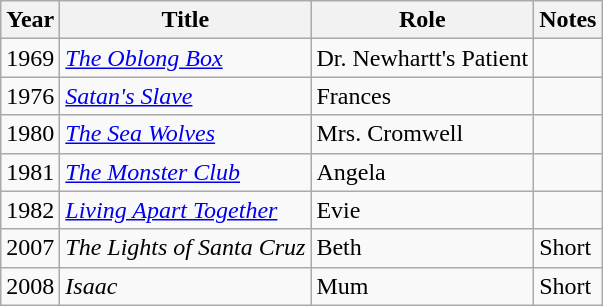<table class="wikitable">
<tr>
<th>Year</th>
<th>Title</th>
<th>Role</th>
<th>Notes</th>
</tr>
<tr>
<td>1969</td>
<td><em><a href='#'>The Oblong Box</a></em></td>
<td>Dr. Newhartt's Patient</td>
<td></td>
</tr>
<tr>
<td>1976</td>
<td><em><a href='#'>Satan's Slave</a></em></td>
<td>Frances</td>
<td></td>
</tr>
<tr>
<td>1980</td>
<td><em><a href='#'>The Sea Wolves</a></em></td>
<td>Mrs. Cromwell</td>
<td></td>
</tr>
<tr>
<td>1981</td>
<td><em><a href='#'>The Monster Club</a></em></td>
<td>Angela</td>
<td></td>
</tr>
<tr>
<td>1982</td>
<td><em><a href='#'>Living Apart Together</a></em></td>
<td>Evie</td>
<td></td>
</tr>
<tr>
<td>2007</td>
<td><em>The Lights of Santa Cruz</em></td>
<td>Beth</td>
<td>Short</td>
</tr>
<tr>
<td>2008</td>
<td><em>Isaac</em></td>
<td>Mum</td>
<td>Short</td>
</tr>
</table>
